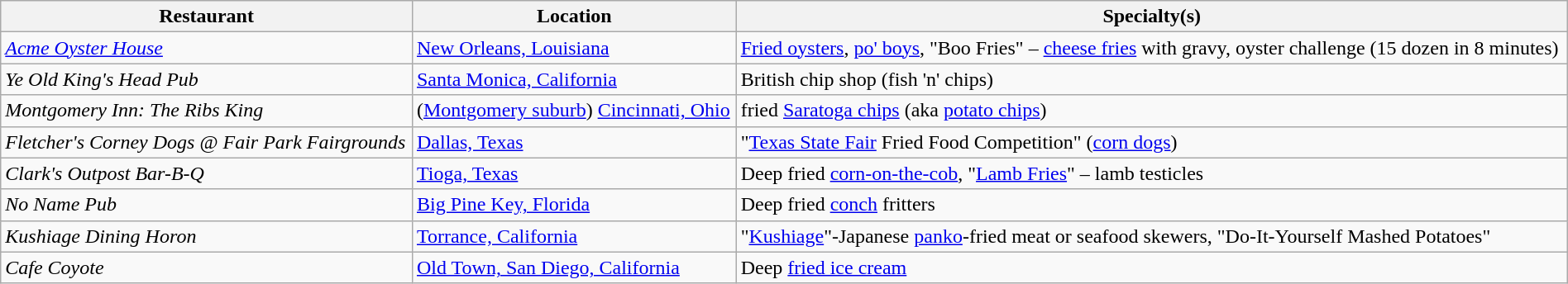<table class="wikitable" style="width:100%;">
<tr>
<th>Restaurant</th>
<th>Location</th>
<th>Specialty(s)</th>
</tr>
<tr>
<td><em><a href='#'>Acme Oyster House</a></em></td>
<td><a href='#'>New Orleans, Louisiana</a></td>
<td><a href='#'>Fried oysters</a>, <a href='#'>po' boys</a>, "Boo Fries" – <a href='#'>cheese fries</a> with gravy, oyster challenge (15 dozen in 8 minutes)</td>
</tr>
<tr>
<td><em>Ye Old King's Head Pub</em></td>
<td><a href='#'>Santa Monica, California</a></td>
<td>British chip shop (fish 'n' chips)</td>
</tr>
<tr>
<td><em>Montgomery Inn: The Ribs King</em></td>
<td>(<a href='#'>Montgomery suburb</a>) <a href='#'>Cincinnati, Ohio</a></td>
<td>fried <a href='#'>Saratoga chips</a> (aka <a href='#'>potato chips</a>)</td>
</tr>
<tr>
<td><em>Fletcher's Corney Dogs</em> @ <em>Fair Park Fairgrounds</em></td>
<td><a href='#'>Dallas, Texas</a></td>
<td>"<a href='#'>Texas State Fair</a> Fried Food Competition" (<a href='#'>corn dogs</a>)</td>
</tr>
<tr>
<td><em>Clark's Outpost Bar-B-Q</em></td>
<td><a href='#'>Tioga, Texas</a></td>
<td>Deep fried <a href='#'>corn-on-the-cob</a>, "<a href='#'>Lamb Fries</a>" – lamb testicles</td>
</tr>
<tr>
<td><em>No Name Pub</em></td>
<td><a href='#'>Big Pine Key, Florida</a></td>
<td>Deep fried <a href='#'>conch</a> fritters</td>
</tr>
<tr>
<td><em>Kushiage Dining Horon</em></td>
<td><a href='#'>Torrance, California</a></td>
<td>"<a href='#'>Kushiage</a>"-Japanese <a href='#'>panko</a>-fried meat or seafood skewers, "Do-It-Yourself Mashed Potatoes"</td>
</tr>
<tr>
<td><em>Cafe Coyote</em></td>
<td><a href='#'>Old Town, San Diego, California</a></td>
<td>Deep <a href='#'>fried ice cream</a></td>
</tr>
</table>
